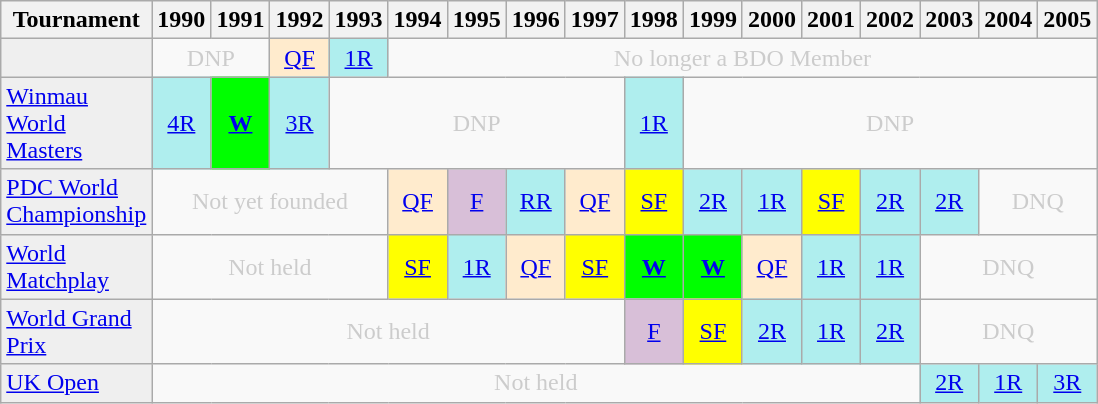<table class="wikitable" style="width:50%; margin:0">
<tr>
<th>Tournament</th>
<th>1990</th>
<th>1991</th>
<th>1992</th>
<th>1993</th>
<th>1994</th>
<th>1995</th>
<th>1996</th>
<th>1997</th>
<th>1998</th>
<th>1999</th>
<th>2000</th>
<th>2001</th>
<th>2002</th>
<th>2003</th>
<th>2004</th>
<th>2005</th>
</tr>
<tr>
<td style="background:#efefef;"></td>
<td colspan="2" style="text-align:center; color:#ccc;">DNP</td>
<td style="text-align:center; background:#ffebcd;"><a href='#'>QF</a></td>
<td style="text-align:center; background:#afeeee;"><a href='#'>1R</a></td>
<td colspan="12" style="text-align:center; color:#ccc;">No longer a BDO Member</td>
</tr>
<tr>
<td style="background:#efefef;"><a href='#'>Winmau World Masters</a></td>
<td style="text-align:center; background:#afeeee;"><a href='#'>4R</a></td>
<td style="text-align:center; background:lime;"><strong><a href='#'>W</a></strong></td>
<td style="text-align:center; background:#afeeee;"><a href='#'>3R</a></td>
<td colspan="5" style="text-align:center; color:#ccc;">DNP</td>
<td style="text-align:center; background:#afeeee;"><a href='#'>1R</a></td>
<td colspan="7" style="text-align:center; color:#ccc;">DNP</td>
</tr>
<tr>
<td style="background:#efefef;"><a href='#'>PDC World Championship</a></td>
<td colspan="4" style="text-align:center; color:#ccc;">Not yet founded</td>
<td style="text-align:center; background:#ffebcd;"><a href='#'>QF</a></td>
<td style="text-align:center; background:thistle;"><a href='#'>F</a></td>
<td style="text-align:center; background:#afeeee;"><a href='#'>RR</a></td>
<td style="text-align:center; background:#ffebcd;"><a href='#'>QF</a></td>
<td style="text-align:center; background:yellow;"><a href='#'>SF</a></td>
<td style="text-align:center; background:#afeeee;"><a href='#'>2R</a></td>
<td style="text-align:center; background:#afeeee;"><a href='#'>1R</a></td>
<td style="text-align:center; background:yellow;"><a href='#'>SF</a></td>
<td style="text-align:center; background:#afeeee;"><a href='#'>2R</a></td>
<td style="text-align:center; background:#afeeee;"><a href='#'>2R</a></td>
<td colspan="2" style="text-align:center; color:#ccc;">DNQ</td>
</tr>
<tr>
<td style="background:#efefef;"><a href='#'>World Matchplay</a></td>
<td colspan="4" style="text-align:center; color:#ccc;">Not held</td>
<td style="text-align:center; background:yellow;"><a href='#'>SF</a></td>
<td style="text-align:center; background:#afeeee;"><a href='#'>1R</a></td>
<td style="text-align:center; background:#ffebcd;"><a href='#'>QF</a></td>
<td style="text-align:center; background:yellow;"><a href='#'>SF</a></td>
<td style="text-align:center; background:lime;"><strong><a href='#'>W</a></strong></td>
<td style="text-align:center; background:lime;"><strong><a href='#'>W</a></strong></td>
<td style="text-align:center; background:#ffebcd;"><a href='#'>QF</a></td>
<td style="text-align:center; background:#afeeee;"><a href='#'>1R</a></td>
<td style="text-align:center; background:#afeeee;"><a href='#'>1R</a></td>
<td colspan="3" style="text-align:center; color:#ccc;">DNQ</td>
</tr>
<tr>
<td style="background:#efefef;"><a href='#'>World Grand Prix</a></td>
<td colspan="8" style="text-align:center; color:#ccc;">Not held</td>
<td style="text-align:center; background:thistle;"><a href='#'>F</a></td>
<td style="text-align:center; background:yellow;"><a href='#'>SF</a></td>
<td style="text-align:center; background:#afeeee;"><a href='#'>2R</a></td>
<td style="text-align:center; background:#afeeee;"><a href='#'>1R</a></td>
<td style="text-align:center; background:#afeeee;"><a href='#'>2R</a></td>
<td colspan="3" style="text-align:center; color:#ccc;">DNQ</td>
</tr>
<tr>
<td style="background:#efefef;"><a href='#'>UK Open</a></td>
<td colspan="13" style="text-align:center; color:#ccc;">Not held</td>
<td style="text-align:center; background:#afeeee;"><a href='#'>2R</a></td>
<td style="text-align:center; background:#afeeee;"><a href='#'>1R</a></td>
<td style="text-align:center; background:#afeeee;"><a href='#'>3R</a></td>
</tr>
</table>
